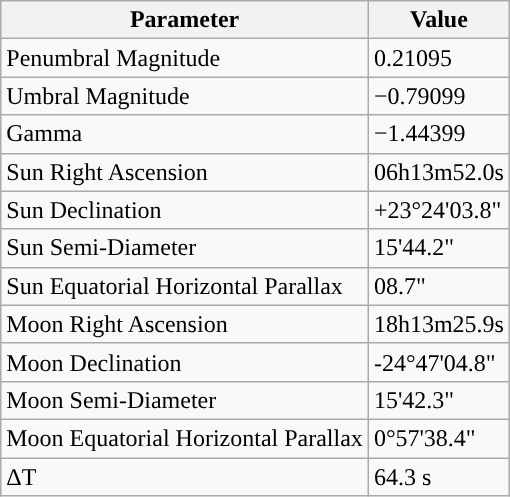<table class="wikitable">
<tr>
<th>Parameter</th>
<th>Value</th>
</tr>
<tr>
<td>Penumbral Magnitude</td>
<td>0.21095</td>
</tr>
<tr>
<td>Umbral Magnitude</td>
<td>−0.79099</td>
</tr>
<tr>
<td>Gamma</td>
<td>−1.44399</td>
</tr>
<tr>
<td>Sun Right Ascension</td>
<td>06h13m52.0s</td>
</tr>
<tr>
<td>Sun Declination</td>
<td>+23°24'03.8"</td>
</tr>
<tr>
<td>Sun Semi-Diameter</td>
<td>15'44.2"</td>
</tr>
<tr>
<td>Sun Equatorial Horizontal Parallax</td>
<td>08.7"</td>
</tr>
<tr>
<td>Moon Right Ascension</td>
<td>18h13m25.9s</td>
</tr>
<tr>
<td>Moon Declination</td>
<td>-24°47'04.8"</td>
</tr>
<tr>
<td>Moon Semi-Diameter</td>
<td>15'42.3"</td>
</tr>
<tr>
<td>Moon Equatorial Horizontal Parallax</td>
<td>0°57'38.4"</td>
</tr>
<tr>
<td>ΔT</td>
<td>64.3 s</td>
</tr>
</table>
